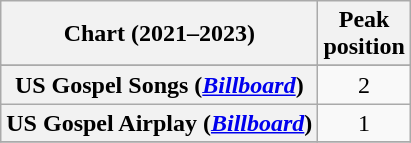<table class="wikitable plainrowheaders" style="text-align:center">
<tr>
<th scope="col">Chart (2021–2023)</th>
<th scope="col">Peak<br>position</th>
</tr>
<tr>
</tr>
<tr>
</tr>
<tr>
<th scope="row">US Gospel Songs (<a href='#'><em>Billboard</em></a>)</th>
<td>2</td>
</tr>
<tr>
<th scope="row">US Gospel Airplay (<a href='#'><em>Billboard</em></a>)</th>
<td>1</td>
</tr>
<tr>
</tr>
</table>
